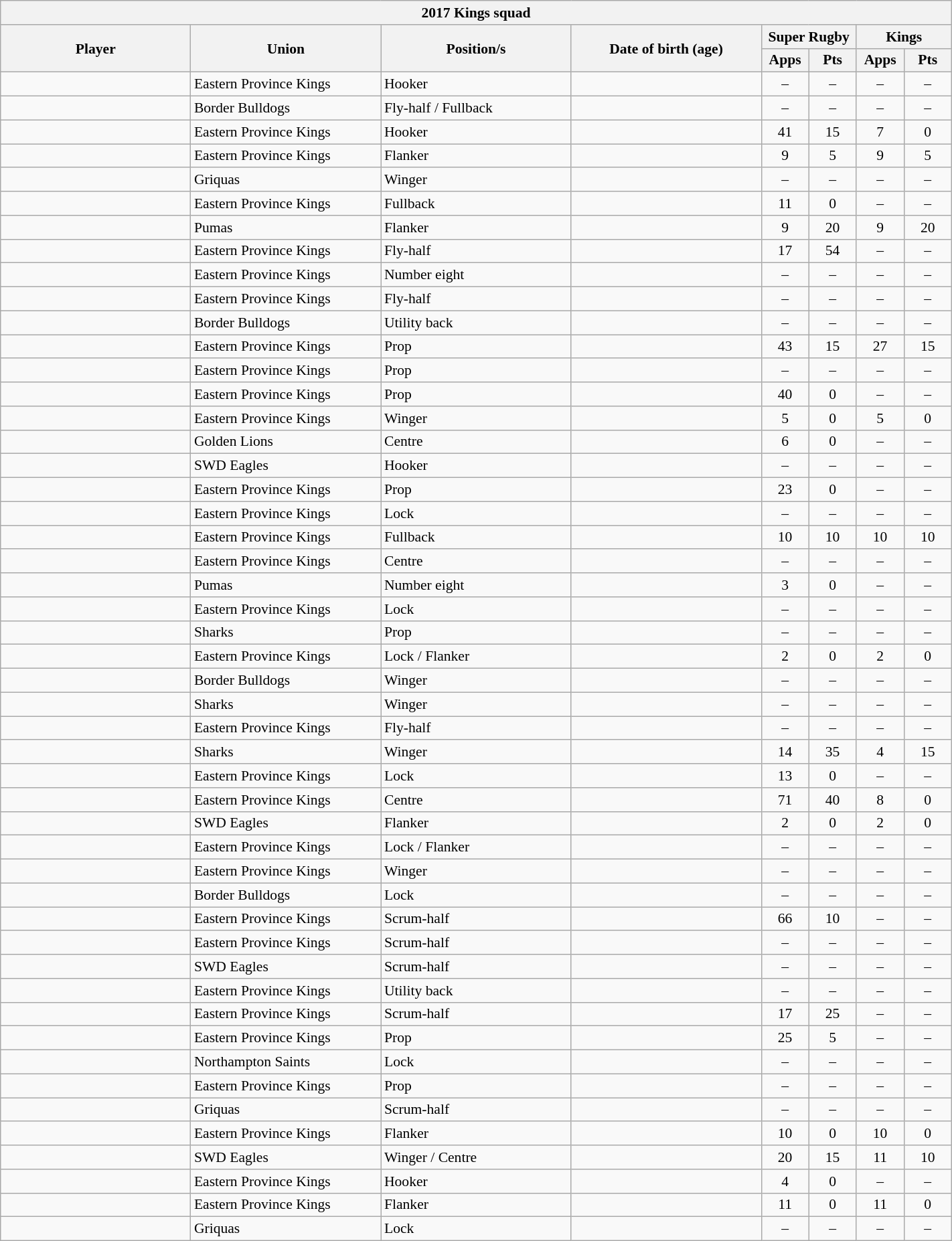<table class="wikitable sortable" style="text-align:left; font-size:90%; width:75%">
<tr>
<th colspan=100%>2017 Kings squad</th>
</tr>
<tr>
<th style="width:20%;" rowspan=2>Player</th>
<th style="width:20%;" rowspan=2>Union</th>
<th style="width:20%;" rowspan=2>Position/s</th>
<th style="width:20%;" rowspan=2>Date of birth (age)</th>
<th colspan=2>Super Rugby</th>
<th colspan=2>Kings</th>
</tr>
<tr>
<th style="width:5%;">Apps</th>
<th style="width:5%;">Pts</th>
<th style="width:5%;">Apps</th>
<th style="width:5%;">Pts<br></th>
</tr>
<tr>
<td> </td>
<td>Eastern Province Kings</td>
<td>Hooker</td>
<td></td>
<td style="text-align:center;">–</td>
<td style="text-align:center;">–</td>
<td style="text-align:center;">–</td>
<td style="text-align:center;">–</td>
</tr>
<tr>
<td> </td>
<td>Border Bulldogs</td>
<td>Fly-half / Fullback</td>
<td></td>
<td style="text-align:center;">–</td>
<td style="text-align:center;">–</td>
<td style="text-align:center;">–</td>
<td style="text-align:center;">–</td>
</tr>
<tr>
<td> </td>
<td>Eastern Province Kings</td>
<td>Hooker</td>
<td></td>
<td style="text-align:center;">41</td>
<td style="text-align:center;">15</td>
<td style="text-align:center;">7</td>
<td style="text-align:center;">0</td>
</tr>
<tr>
<td> </td>
<td>Eastern Province Kings</td>
<td>Flanker</td>
<td></td>
<td style="text-align:center;">9</td>
<td style="text-align:center;">5</td>
<td style="text-align:center;">9</td>
<td style="text-align:center;">5</td>
</tr>
<tr>
<td> </td>
<td>Griquas</td>
<td>Winger</td>
<td></td>
<td style="text-align:center;">–</td>
<td style="text-align:center;">–</td>
<td style="text-align:center;">–</td>
<td style="text-align:center;">–</td>
</tr>
<tr>
<td> </td>
<td>Eastern Province Kings</td>
<td>Fullback</td>
<td></td>
<td style="text-align:center;">11</td>
<td style="text-align:center;">0</td>
<td style="text-align:center;">–</td>
<td style="text-align:center;">–</td>
</tr>
<tr>
<td> </td>
<td>Pumas</td>
<td>Flanker</td>
<td></td>
<td style="text-align:center;">9</td>
<td style="text-align:center;">20</td>
<td style="text-align:center;">9</td>
<td style="text-align:center;">20</td>
</tr>
<tr>
<td> </td>
<td>Eastern Province Kings</td>
<td>Fly-half</td>
<td></td>
<td style="text-align:center;">17</td>
<td style="text-align:center;">54</td>
<td style="text-align:center;">–</td>
<td style="text-align:center;">–</td>
</tr>
<tr>
<td> </td>
<td>Eastern Province Kings</td>
<td>Number eight</td>
<td></td>
<td style="text-align:center;">–</td>
<td style="text-align:center;">–</td>
<td style="text-align:center;">–</td>
<td style="text-align:center;">–</td>
</tr>
<tr>
<td> </td>
<td>Eastern Province Kings</td>
<td>Fly-half</td>
<td></td>
<td style="text-align:center;">–</td>
<td style="text-align:center;">–</td>
<td style="text-align:center;">–</td>
<td style="text-align:center;">–</td>
</tr>
<tr>
<td> </td>
<td>Border Bulldogs</td>
<td>Utility back</td>
<td></td>
<td style="text-align:center;">–</td>
<td style="text-align:center;">–</td>
<td style="text-align:center;">–</td>
<td style="text-align:center;">–</td>
</tr>
<tr>
<td> </td>
<td>Eastern Province Kings</td>
<td>Prop</td>
<td></td>
<td style="text-align:center;">43</td>
<td style="text-align:center;">15</td>
<td style="text-align:center;">27</td>
<td style="text-align:center;">15</td>
</tr>
<tr>
<td> </td>
<td>Eastern Province Kings</td>
<td>Prop</td>
<td></td>
<td style="text-align:center;">–</td>
<td style="text-align:center;">–</td>
<td style="text-align:center;">–</td>
<td style="text-align:center;">–</td>
</tr>
<tr>
<td> </td>
<td>Eastern Province Kings</td>
<td>Prop</td>
<td></td>
<td style="text-align:center;">40</td>
<td style="text-align:center;">0</td>
<td style="text-align:center;">–</td>
<td style="text-align:center;">–</td>
</tr>
<tr>
<td> </td>
<td>Eastern Province Kings</td>
<td>Winger</td>
<td></td>
<td style="text-align:center;">5</td>
<td style="text-align:center;">0</td>
<td style="text-align:center;">5</td>
<td style="text-align:center;">0</td>
</tr>
<tr>
<td> </td>
<td>Golden Lions</td>
<td>Centre</td>
<td></td>
<td style="text-align:center;">6</td>
<td style="text-align:center;">0</td>
<td style="text-align:center;">–</td>
<td style="text-align:center;">–</td>
</tr>
<tr>
<td> </td>
<td>SWD Eagles</td>
<td>Hooker</td>
<td></td>
<td style="text-align:center;">–</td>
<td style="text-align:center;">–</td>
<td style="text-align:center;">–</td>
<td style="text-align:center;">–</td>
</tr>
<tr>
<td> </td>
<td>Eastern Province Kings</td>
<td>Prop</td>
<td></td>
<td style="text-align:center;">23</td>
<td style="text-align:center;">0</td>
<td style="text-align:center;">–</td>
<td style="text-align:center;">–</td>
</tr>
<tr>
<td> </td>
<td>Eastern Province Kings</td>
<td>Lock</td>
<td></td>
<td style="text-align:center;">–</td>
<td style="text-align:center;">–</td>
<td style="text-align:center;">–</td>
<td style="text-align:center;">–</td>
</tr>
<tr>
<td> </td>
<td>Eastern Province Kings</td>
<td>Fullback</td>
<td></td>
<td style="text-align:center;">10</td>
<td style="text-align:center;">10</td>
<td style="text-align:center;">10</td>
<td style="text-align:center;">10</td>
</tr>
<tr>
<td> </td>
<td>Eastern Province Kings</td>
<td>Centre</td>
<td></td>
<td style="text-align:center;">–</td>
<td style="text-align:center;">–</td>
<td style="text-align:center;">–</td>
<td style="text-align:center;">–</td>
</tr>
<tr>
<td> </td>
<td>Pumas</td>
<td>Number eight</td>
<td></td>
<td style="text-align:center;">3</td>
<td style="text-align:center;">0</td>
<td style="text-align:center;">–</td>
<td style="text-align:center;">–</td>
</tr>
<tr>
<td> </td>
<td>Eastern Province Kings</td>
<td>Lock</td>
<td></td>
<td style="text-align:center;">–</td>
<td style="text-align:center;">–</td>
<td style="text-align:center;">–</td>
<td style="text-align:center;">–</td>
</tr>
<tr>
<td> </td>
<td>Sharks</td>
<td>Prop</td>
<td></td>
<td style="text-align:center;">–</td>
<td style="text-align:center;">–</td>
<td style="text-align:center;">–</td>
<td style="text-align:center;">–</td>
</tr>
<tr>
<td> </td>
<td>Eastern Province Kings</td>
<td>Lock / Flanker</td>
<td></td>
<td style="text-align:center;">2</td>
<td style="text-align:center;">0</td>
<td style="text-align:center;">2</td>
<td style="text-align:center;">0</td>
</tr>
<tr>
<td> </td>
<td>Border Bulldogs</td>
<td>Winger</td>
<td></td>
<td style="text-align:center;">–</td>
<td style="text-align:center;">–</td>
<td style="text-align:center;">–</td>
<td style="text-align:center;">–</td>
</tr>
<tr>
<td> </td>
<td>Sharks</td>
<td>Winger</td>
<td></td>
<td style="text-align:center;">–</td>
<td style="text-align:center;">–</td>
<td style="text-align:center;">–</td>
<td style="text-align:center;">–</td>
</tr>
<tr>
<td> </td>
<td>Eastern Province Kings</td>
<td>Fly-half</td>
<td></td>
<td style="text-align:center;">–</td>
<td style="text-align:center;">–</td>
<td style="text-align:center;">–</td>
<td style="text-align:center;">–</td>
</tr>
<tr>
<td> </td>
<td>Sharks</td>
<td>Winger</td>
<td></td>
<td style="text-align:center;">14</td>
<td style="text-align:center;">35</td>
<td style="text-align:center;">4</td>
<td style="text-align:center;">15</td>
</tr>
<tr>
<td> </td>
<td>Eastern Province Kings</td>
<td>Lock</td>
<td></td>
<td style="text-align:center;">13</td>
<td style="text-align:center;">0</td>
<td style="text-align:center;">–</td>
<td style="text-align:center;">–</td>
</tr>
<tr>
<td> </td>
<td>Eastern Province Kings</td>
<td>Centre</td>
<td></td>
<td style="text-align:center;">71</td>
<td style="text-align:center;">40</td>
<td style="text-align:center;">8</td>
<td style="text-align:center;">0</td>
</tr>
<tr>
<td> </td>
<td>SWD Eagles</td>
<td>Flanker</td>
<td></td>
<td style="text-align:center;">2</td>
<td style="text-align:center;">0</td>
<td style="text-align:center;">2</td>
<td style="text-align:center;">0</td>
</tr>
<tr>
<td> </td>
<td>Eastern Province Kings</td>
<td>Lock / Flanker</td>
<td></td>
<td style="text-align:center;">–</td>
<td style="text-align:center;">–</td>
<td style="text-align:center;">–</td>
<td style="text-align:center;">–</td>
</tr>
<tr>
<td> </td>
<td>Eastern Province Kings</td>
<td>Winger</td>
<td></td>
<td style="text-align:center;">–</td>
<td style="text-align:center;">–</td>
<td style="text-align:center;">–</td>
<td style="text-align:center;">–</td>
</tr>
<tr>
<td> </td>
<td>Border Bulldogs</td>
<td>Lock</td>
<td></td>
<td style="text-align:center;">–</td>
<td style="text-align:center;">–</td>
<td style="text-align:center;">–</td>
<td style="text-align:center;">–</td>
</tr>
<tr>
<td> </td>
<td>Eastern Province Kings</td>
<td>Scrum-half</td>
<td></td>
<td style="text-align:center;">66</td>
<td style="text-align:center;">10</td>
<td style="text-align:center;">–</td>
<td style="text-align:center;">–</td>
</tr>
<tr>
<td> </td>
<td>Eastern Province Kings</td>
<td>Scrum-half</td>
<td></td>
<td style="text-align:center;">–</td>
<td style="text-align:center;">–</td>
<td style="text-align:center;">–</td>
<td style="text-align:center;">–</td>
</tr>
<tr>
<td> </td>
<td>SWD Eagles</td>
<td>Scrum-half</td>
<td></td>
<td style="text-align:center;">–</td>
<td style="text-align:center;">–</td>
<td style="text-align:center;">–</td>
<td style="text-align:center;">–</td>
</tr>
<tr>
<td> </td>
<td>Eastern Province Kings</td>
<td>Utility back</td>
<td></td>
<td style="text-align:center;">–</td>
<td style="text-align:center;">–</td>
<td style="text-align:center;">–</td>
<td style="text-align:center;">–</td>
</tr>
<tr>
<td> </td>
<td>Eastern Province Kings</td>
<td>Scrum-half</td>
<td></td>
<td style="text-align:center;">17</td>
<td style="text-align:center;">25</td>
<td style="text-align:center;">–</td>
<td style="text-align:center;">–</td>
</tr>
<tr>
<td> </td>
<td>Eastern Province Kings</td>
<td>Prop</td>
<td></td>
<td style="text-align:center;">25</td>
<td style="text-align:center;">5</td>
<td style="text-align:center;">–</td>
<td style="text-align:center;">–</td>
</tr>
<tr>
<td> </td>
<td>Northampton Saints</td>
<td>Lock</td>
<td></td>
<td style="text-align:center;">–</td>
<td style="text-align:center;">–</td>
<td style="text-align:center;">–</td>
<td style="text-align:center;">–</td>
</tr>
<tr>
<td> </td>
<td>Eastern Province Kings</td>
<td>Prop</td>
<td></td>
<td style="text-align:center;">–</td>
<td style="text-align:center;">–</td>
<td style="text-align:center;">–</td>
<td style="text-align:center;">–</td>
</tr>
<tr>
<td> </td>
<td>Griquas</td>
<td>Scrum-half</td>
<td></td>
<td style="text-align:center;">–</td>
<td style="text-align:center;">–</td>
<td style="text-align:center;">–</td>
<td style="text-align:center;">–</td>
</tr>
<tr>
<td> </td>
<td>Eastern Province Kings</td>
<td>Flanker</td>
<td></td>
<td style="text-align:center;">10</td>
<td style="text-align:center;">0</td>
<td style="text-align:center;">10</td>
<td style="text-align:center;">0</td>
</tr>
<tr>
<td> </td>
<td>SWD Eagles</td>
<td>Winger / Centre</td>
<td></td>
<td style="text-align:center;">20</td>
<td style="text-align:center;">15</td>
<td style="text-align:center;">11</td>
<td style="text-align:center;">10</td>
</tr>
<tr>
<td> </td>
<td>Eastern Province Kings</td>
<td>Hooker</td>
<td></td>
<td style="text-align:center;">4</td>
<td style="text-align:center;">0</td>
<td style="text-align:center;">–</td>
<td style="text-align:center;">–</td>
</tr>
<tr>
<td> </td>
<td>Eastern Province Kings</td>
<td>Flanker</td>
<td></td>
<td style="text-align:center;">11</td>
<td style="text-align:center;">0</td>
<td style="text-align:center;">11</td>
<td style="text-align:center;">0</td>
</tr>
<tr>
<td> </td>
<td>Griquas</td>
<td>Lock</td>
<td></td>
<td style="text-align:center;">–</td>
<td style="text-align:center;">–</td>
<td style="text-align:center;">–</td>
<td style="text-align:center;">–</td>
</tr>
</table>
